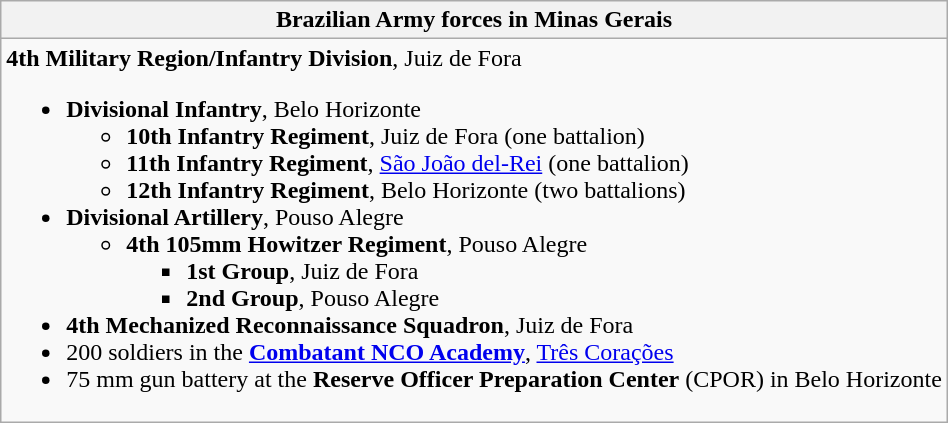<table class="wikitable mw-collapsible mw-collapsed">
<tr>
<th>Brazilian Army forces in Minas Gerais</th>
</tr>
<tr>
<td><strong>4th Military Region/Infantry Division</strong>, Juiz de Fora<br><ul><li><strong>Divisional Infantry</strong>, Belo Horizonte<ul><li><strong>10th Infantry Regiment</strong>, Juiz de Fora (one battalion)</li><li><strong>11th Infantry Regiment</strong>, <a href='#'>São João del-Rei</a> (one battalion)</li><li><strong>12th Infantry Regiment</strong>, Belo Horizonte (two battalions)</li></ul></li><li><strong>Divisional Artillery</strong>, Pouso Alegre<ul><li><strong>4th 105mm Howitzer Regiment</strong>, Pouso Alegre<ul><li><strong>1st Group</strong>, Juiz de Fora</li><li><strong>2nd Group</strong>, Pouso Alegre</li></ul></li></ul></li><li><strong>4th Mechanized Reconnaissance Squadron</strong>, Juiz de Fora</li><li>200 soldiers in the <a href='#'><strong>Combatant NCO Academy</strong></a>, <a href='#'>Três Corações</a></li><li>75 mm gun battery at the <strong>Reserve Officer Preparation Center</strong> (CPOR) in Belo Horizonte</li></ul></td>
</tr>
</table>
